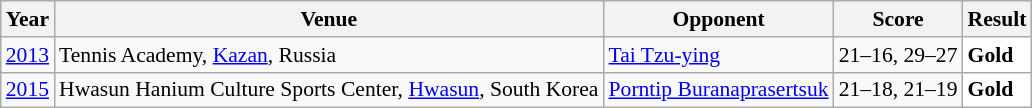<table class="sortable wikitable" style="font-size: 90%;">
<tr>
<th>Year</th>
<th>Venue</th>
<th>Opponent</th>
<th>Score</th>
<th>Result</th>
</tr>
<tr>
<td align="center"><a href='#'>2013</a></td>
<td align="left">Tennis Academy, <a href='#'>Kazan</a>, Russia</td>
<td align="left"> <a href='#'>Tai Tzu-ying</a></td>
<td align="left">21–16, 29–27</td>
<td style="text-align:left; background:white"> <strong>Gold</strong></td>
</tr>
<tr>
<td align="center"><a href='#'>2015</a></td>
<td align="left">Hwasun Hanium Culture Sports Center, <a href='#'>Hwasun</a>, South Korea</td>
<td align="left"> <a href='#'>Porntip Buranaprasertsuk</a></td>
<td align="left">21–18, 21–19</td>
<td style="text-align:left; background:white"> <strong>Gold</strong></td>
</tr>
</table>
